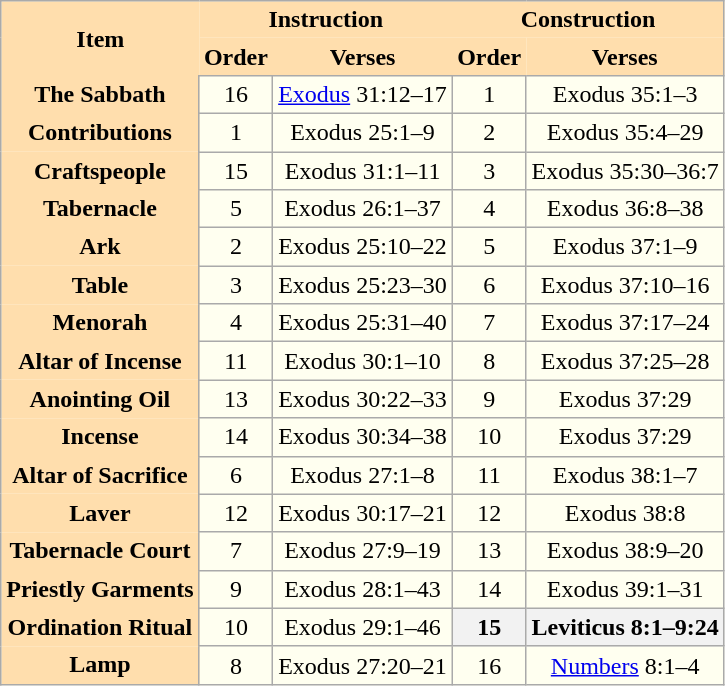<table class="wikitable" style="text-align:center; background:Ivory;">
<tr>
<th style="border:1px white; background:Navajowhite;" rowspan=2>Item</th>
<th style="border:1px white; background:Navajowhite;" colspan=2>Instruction</th>
<th style="border:1px white; background:Navajowhite;" colspan=2>Construction</th>
</tr>
<tr>
<th style="border:1px white; background:Navajowhite;">Order</th>
<th style="border:1px white; background:Navajowhite;">Verses</th>
<th style="border:1px white; background:Navajowhite;">Order</th>
<th style="border:1px white; background:Navajowhite;">Verses</th>
</tr>
<tr>
<th style="border:1px white; background:Navajowhite;">The Sabbath</th>
<td>16</td>
<td><a href='#'>Exodus</a> 31:12–17</td>
<td>1</td>
<td>Exodus 35:1–3</td>
</tr>
<tr>
<th style="border:1px white; background:Navajowhite;">Contributions</th>
<td>1</td>
<td>Exodus 25:1–9</td>
<td>2</td>
<td>Exodus 35:4–29</td>
</tr>
<tr>
<th style="border:1px white; background:Navajowhite;">Craftspeople</th>
<td>15</td>
<td>Exodus 31:1–11</td>
<td>3</td>
<td>Exodus 35:30–36:7</td>
</tr>
<tr>
<th style="border:1px white; background:Navajowhite;">Tabernacle</th>
<td>5</td>
<td>Exodus 26:1–37</td>
<td>4</td>
<td>Exodus 36:8–38</td>
</tr>
<tr>
<th style="border:1px white; background:Navajowhite;">Ark</th>
<td>2</td>
<td>Exodus 25:10–22</td>
<td>5</td>
<td>Exodus 37:1–9</td>
</tr>
<tr>
<th style="border:1px white; background:Navajowhite;">Table</th>
<td>3</td>
<td>Exodus 25:23–30</td>
<td>6</td>
<td>Exodus 37:10–16</td>
</tr>
<tr>
<th style="border:1px white; background:Navajowhite;">Menorah</th>
<td>4</td>
<td>Exodus 25:31–40</td>
<td>7</td>
<td>Exodus 37:17–24</td>
</tr>
<tr>
<th style="border:1px white; background:Navajowhite;">Altar of Incense</th>
<td>11</td>
<td>Exodus 30:1–10</td>
<td>8</td>
<td>Exodus 37:25–28</td>
</tr>
<tr>
<th style="border:1px white; background:Navajowhite;">Anointing Oil</th>
<td>13</td>
<td>Exodus 30:22–33</td>
<td>9</td>
<td>Exodus 37:29</td>
</tr>
<tr>
<th style="border:1px white; background:Navajowhite;">Incense</th>
<td>14</td>
<td>Exodus 30:34–38</td>
<td>10</td>
<td>Exodus 37:29</td>
</tr>
<tr>
<th style="border:1px white; background:Navajowhite;">Altar of Sacrifice</th>
<td>6</td>
<td>Exodus 27:1–8</td>
<td>11</td>
<td>Exodus 38:1–7</td>
</tr>
<tr>
<th style="border:1px white; background:Navajowhite;">Laver</th>
<td>12</td>
<td>Exodus 30:17–21</td>
<td>12</td>
<td>Exodus 38:8</td>
</tr>
<tr>
<th style="border:1px white; background:Navajowhite;">Tabernacle Court</th>
<td>7</td>
<td>Exodus 27:9–19</td>
<td>13</td>
<td>Exodus 38:9–20</td>
</tr>
<tr>
<th style="border:1px white; background:Navajowhite;">Priestly Garments</th>
<td>9</td>
<td>Exodus 28:1–43</td>
<td>14</td>
<td>Exodus 39:1–31</td>
</tr>
<tr>
<th style="border:1px white; background:Navajowhite;">Ordination Ritual</th>
<td>10</td>
<td>Exodus 29:1–46</td>
<th>15</th>
<th>Leviticus 8:1–9:24</th>
</tr>
<tr>
<th style="border:1px white; background:Navajowhite;">Lamp</th>
<td>8</td>
<td>Exodus 27:20–21</td>
<td>16</td>
<td><a href='#'>Numbers</a> 8:1–4</td>
</tr>
</table>
